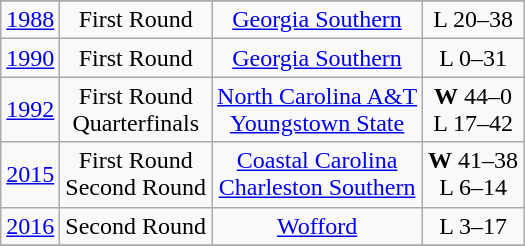<table class="wikitable" style="text-align:center;">
<tr>
</tr>
<tr>
<td><a href='#'>1988</a></td>
<td>First Round</td>
<td><a href='#'>Georgia Southern</a></td>
<td>L 20–38</td>
</tr>
<tr>
<td><a href='#'>1990</a></td>
<td>First Round</td>
<td><a href='#'>Georgia Southern</a></td>
<td>L 0–31</td>
</tr>
<tr>
<td><a href='#'>1992</a></td>
<td>First Round<br>Quarterfinals</td>
<td><a href='#'>North Carolina A&T</a><br><a href='#'>Youngstown State</a></td>
<td><strong>W</strong> 44–0<br>L 17–42</td>
</tr>
<tr>
<td><a href='#'>2015</a></td>
<td>First Round<br>Second Round</td>
<td><a href='#'>Coastal Carolina</a><br><a href='#'>Charleston Southern</a></td>
<td><strong>W</strong> 41–38<br>L 6–14</td>
</tr>
<tr>
<td><a href='#'>2016</a></td>
<td>Second Round</td>
<td><a href='#'>Wofford</a></td>
<td>L 3–17</td>
</tr>
<tr>
</tr>
</table>
